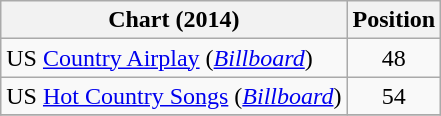<table class="wikitable sortable">
<tr>
<th scope="col">Chart (2014)</th>
<th scope="col">Position</th>
</tr>
<tr>
<td>US <a href='#'>Country Airplay</a> (<em><a href='#'>Billboard</a></em>)</td>
<td align="center">48</td>
</tr>
<tr>
<td>US <a href='#'>Hot Country Songs</a> (<em><a href='#'>Billboard</a></em>)</td>
<td align="center">54</td>
</tr>
<tr>
</tr>
</table>
